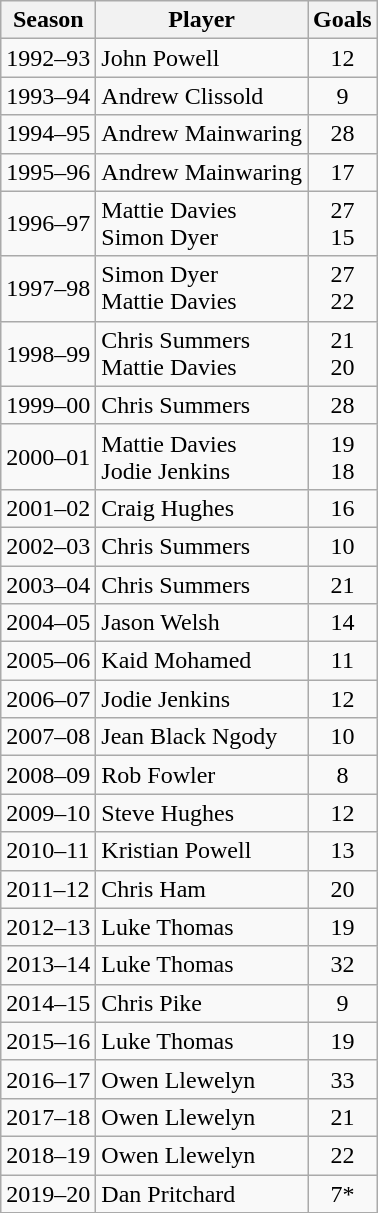<table class=wikitable>
<tr>
<th>Season</th>
<th>Player</th>
<th>Goals</th>
</tr>
<tr>
<td>1992–93</td>
<td> John Powell</td>
<td style="text-align: center">12</td>
</tr>
<tr>
<td>1993–94</td>
<td> Andrew Clissold</td>
<td style="text-align: center">9</td>
</tr>
<tr>
<td>1994–95</td>
<td> Andrew Mainwaring</td>
<td style="text-align: center">28</td>
</tr>
<tr>
<td>1995–96</td>
<td> Andrew Mainwaring</td>
<td style="text-align: center">17</td>
</tr>
<tr>
<td>1996–97</td>
<td> Mattie Davies<br> Simon Dyer</td>
<td style="text-align: center">27<br>15</td>
</tr>
<tr>
<td>1997–98</td>
<td> Simon Dyer<br> Mattie Davies</td>
<td style="text-align: center">27<br>22</td>
</tr>
<tr>
<td>1998–99</td>
<td> Chris Summers<br> Mattie Davies</td>
<td style="text-align: center">21<br>20</td>
</tr>
<tr>
<td>1999–00</td>
<td> Chris Summers</td>
<td style="text-align: center">28</td>
</tr>
<tr>
<td>2000–01</td>
<td> Mattie Davies<br> Jodie Jenkins</td>
<td style="text-align: center">19<br>18</td>
</tr>
<tr>
<td>2001–02</td>
<td> Craig Hughes</td>
<td style="text-align: center">16</td>
</tr>
<tr>
<td>2002–03</td>
<td> Chris Summers</td>
<td style="text-align: center">10</td>
</tr>
<tr>
<td>2003–04</td>
<td> Chris Summers</td>
<td style="text-align: center">21</td>
</tr>
<tr>
<td>2004–05</td>
<td> Jason Welsh</td>
<td style="text-align: center">14</td>
</tr>
<tr>
<td>2005–06</td>
<td> Kaid Mohamed</td>
<td style="text-align: center">11</td>
</tr>
<tr>
<td>2006–07</td>
<td> Jodie Jenkins</td>
<td style="text-align: center">12</td>
</tr>
<tr>
<td>2007–08</td>
<td> Jean Black Ngody</td>
<td style="text-align: center">10</td>
</tr>
<tr>
<td>2008–09</td>
<td> Rob Fowler</td>
<td style="text-align: center">8</td>
</tr>
<tr>
<td>2009–10</td>
<td> Steve Hughes</td>
<td style="text-align: center">12</td>
</tr>
<tr>
<td>2010–11</td>
<td> Kristian Powell</td>
<td style="text-align: center">13</td>
</tr>
<tr>
<td>2011–12</td>
<td> Chris Ham</td>
<td style="text-align: center">20</td>
</tr>
<tr>
<td>2012–13</td>
<td> Luke Thomas</td>
<td style="text-align: center">19</td>
</tr>
<tr>
<td>2013–14</td>
<td> Luke Thomas</td>
<td style="text-align: center">32</td>
</tr>
<tr>
<td>2014–15</td>
<td> Chris Pike</td>
<td style="text-align: center">9</td>
</tr>
<tr>
<td>2015–16</td>
<td> Luke Thomas</td>
<td style="text-align: center">19</td>
</tr>
<tr>
<td>2016–17</td>
<td> Owen Llewelyn</td>
<td style="text-align: center">33</td>
</tr>
<tr>
<td>2017–18</td>
<td> Owen Llewelyn</td>
<td style="text-align: center">21</td>
</tr>
<tr>
<td>2018–19</td>
<td> Owen Llewelyn</td>
<td style="text-align: center">22</td>
</tr>
<tr>
<td>2019–20</td>
<td> Dan Pritchard</td>
<td style="text-align: center">7*</td>
</tr>
</table>
